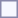<table style="border:1px solid #8888aa; background-color:#f7f8ff; padding:5px; font-size:95%; margin: 0px 12px 12px 0px;">
</table>
